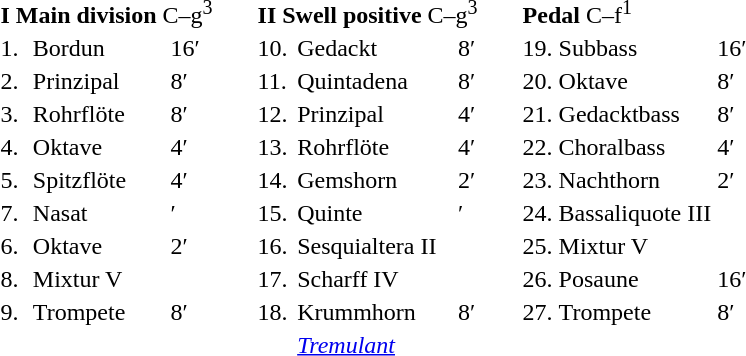<table border="0" cellspacing="16" cellpadding="12" style="border-collapse:collapse;">
<tr>
<td style="vertical-align:top;"><br><table border="0">
<tr>
<td colspan="4"><strong>I Main division</strong> C–g<sup>3</sup><br></td>
</tr>
<tr>
<td>1.</td>
<td>Bordun</td>
<td>16′</td>
</tr>
<tr>
<td>2.</td>
<td>Prinzipal</td>
<td>8′</td>
</tr>
<tr>
<td>3.</td>
<td>Rohrflöte</td>
<td>8′</td>
</tr>
<tr>
<td>4.</td>
<td>Oktave</td>
<td>4′</td>
</tr>
<tr>
<td>5.</td>
<td>Spitzflöte</td>
<td>4′</td>
</tr>
<tr>
<td>7.</td>
<td>Nasat</td>
<td>′</td>
</tr>
<tr>
<td>6.</td>
<td>Oktave</td>
<td>2′</td>
</tr>
<tr>
<td>8.</td>
<td>Mixtur V</td>
</tr>
<tr>
<td>9.</td>
<td>Trompete</td>
<td>8′</td>
</tr>
</table>
</td>
<td style="vertical-align:top;"><br><table border="0">
<tr>
<td colspan="4"><strong>II Swell positive</strong> C–g<sup>3</sup><br></td>
</tr>
<tr>
<td>10.</td>
<td>Gedackt</td>
<td>8′</td>
</tr>
<tr>
<td>11.</td>
<td>Quintadena</td>
<td>8′</td>
</tr>
<tr>
<td>12.</td>
<td>Prinzipal</td>
<td>4′</td>
</tr>
<tr>
<td>13.</td>
<td>Rohrflöte</td>
<td>4′</td>
</tr>
<tr>
<td>14.</td>
<td>Gemshorn</td>
<td>2′</td>
</tr>
<tr>
<td>15.</td>
<td>Quinte</td>
<td>′</td>
</tr>
<tr>
<td>16.</td>
<td>Sesquialtera II</td>
</tr>
<tr>
<td>17.</td>
<td>Scharff IV</td>
</tr>
<tr>
<td>18.</td>
<td>Krummhorn</td>
<td>8′</td>
</tr>
<tr>
<td></td>
<td><em><a href='#'>Tremulant</a></em></td>
</tr>
</table>
</td>
<td style="vertical-align:top;"><br><table border="0">
<tr>
<td colspan="4"><strong>Pedal</strong> C–f<sup>1</sup><br></td>
</tr>
<tr>
<td>19.</td>
<td>Subbass</td>
<td>16′</td>
</tr>
<tr>
<td>20.</td>
<td>Oktave</td>
<td>8′</td>
</tr>
<tr>
<td>21.</td>
<td>Gedacktbass</td>
<td>8′</td>
</tr>
<tr>
<td>22.</td>
<td>Choralbass</td>
<td>4′</td>
</tr>
<tr>
<td>23.</td>
<td>Nachthorn</td>
<td>2′</td>
</tr>
<tr>
<td>24.</td>
<td>Bassaliquote III</td>
</tr>
<tr>
<td>25.</td>
<td>Mixtur V</td>
</tr>
<tr>
<td>26.</td>
<td>Posaune</td>
<td>16′</td>
</tr>
<tr>
<td>27.</td>
<td>Trompete</td>
<td>8′</td>
</tr>
</table>
</td>
</tr>
</table>
